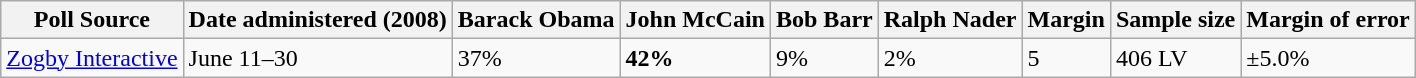<table class="wikitable collapsible">
<tr>
<th>Poll Source</th>
<th>Date administered (2008)</th>
<th>Barack Obama</th>
<th>John McCain</th>
<th>Bob Barr</th>
<th>Ralph Nader</th>
<th>Margin</th>
<th>Sample size</th>
<th>Margin of error</th>
</tr>
<tr>
<td><a href='#'>Zogby Interactive</a></td>
<td>June 11–30</td>
<td>37%</td>
<td><strong>42%</strong></td>
<td>9%</td>
<td>2%</td>
<td>5</td>
<td>406 LV</td>
<td>±5.0%</td>
</tr>
</table>
